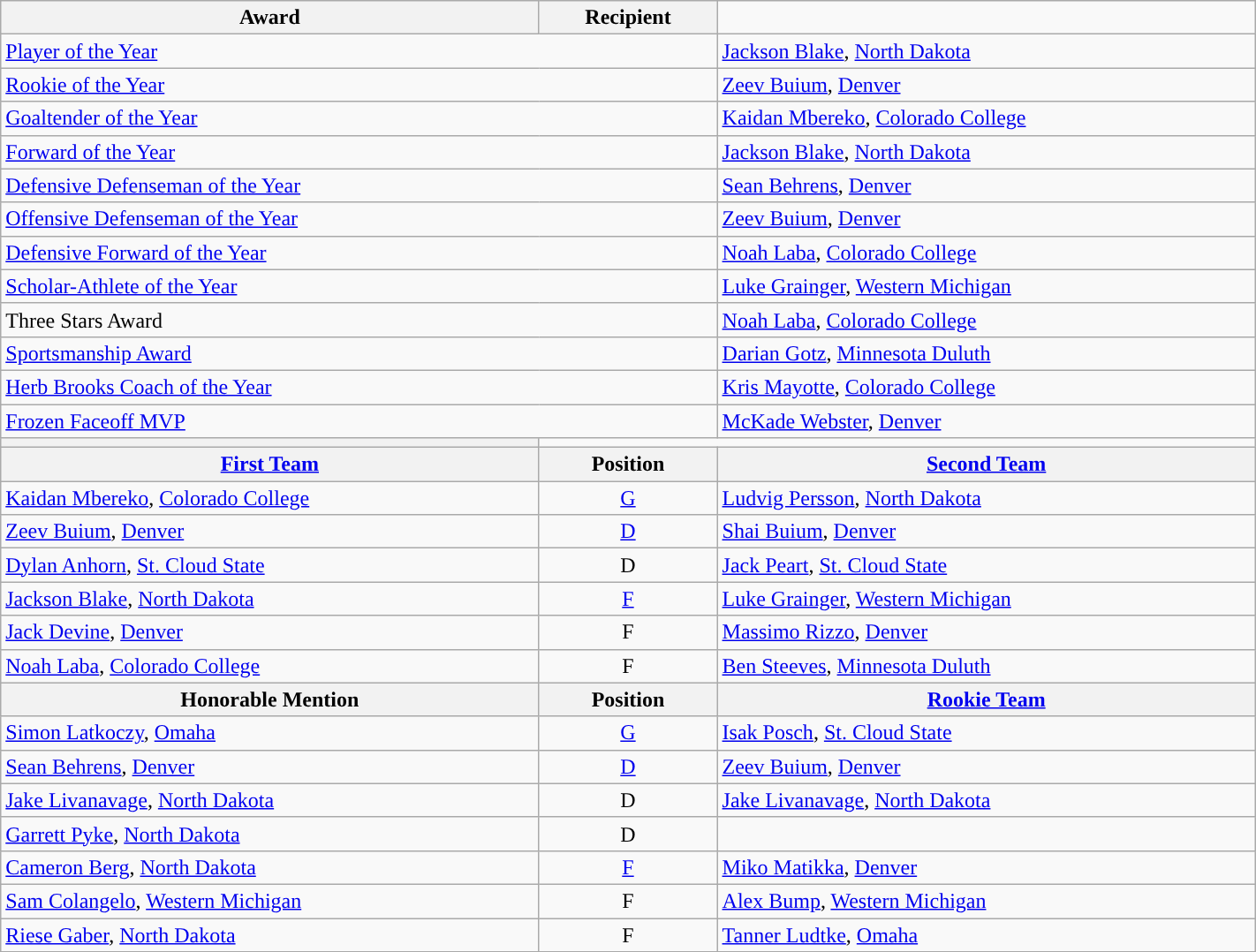<table class="wikitable" width=75%>
<tr>
<th>Award</th>
<th>Recipient</th>
</tr>
<tr>
<td colspan=2><a href='#'>Player of the Year</a></td>
<td><a href='#'>Jackson Blake</a>, <a href='#'>North Dakota</a></td>
</tr>
<tr>
<td colspan=2><a href='#'>Rookie of the Year</a></td>
<td><a href='#'>Zeev Buium</a>, <a href='#'>Denver</a></td>
</tr>
<tr>
<td colspan=2><a href='#'>Goaltender of the Year</a></td>
<td><a href='#'>Kaidan Mbereko</a>, <a href='#'>Colorado College</a></td>
</tr>
<tr>
<td colspan=2><a href='#'>Forward of the Year</a></td>
<td><a href='#'>Jackson Blake</a>, <a href='#'>North Dakota</a></td>
</tr>
<tr>
<td colspan=2><a href='#'>Defensive Defenseman of the Year</a></td>
<td><a href='#'>Sean Behrens</a>, <a href='#'>Denver</a></td>
</tr>
<tr>
<td colspan=2><a href='#'>Offensive Defenseman of the Year</a></td>
<td><a href='#'>Zeev Buium</a>, <a href='#'>Denver</a></td>
</tr>
<tr>
<td colspan=2><a href='#'>Defensive Forward of the Year</a></td>
<td><a href='#'>Noah Laba</a>, <a href='#'>Colorado College</a></td>
</tr>
<tr>
<td colspan=2><a href='#'>Scholar-Athlete of the Year</a></td>
<td><a href='#'>Luke Grainger</a>, <a href='#'>Western Michigan</a></td>
</tr>
<tr>
<td colspan=2>Three Stars Award</td>
<td><a href='#'>Noah Laba</a>, <a href='#'>Colorado College</a></td>
</tr>
<tr>
<td colspan=2><a href='#'>Sportsmanship Award</a></td>
<td><a href='#'>Darian Gotz</a>, <a href='#'>Minnesota Duluth</a></td>
</tr>
<tr>
<td colspan=2><a href='#'>Herb Brooks Coach of the Year</a></td>
<td><a href='#'>Kris Mayotte</a>, <a href='#'>Colorado College</a></td>
</tr>
<tr>
<td colspan=2><a href='#'>Frozen Faceoff MVP</a></td>
<td><a href='#'>McKade Webster</a>, <a href='#'>Denver</a></td>
</tr>
<tr>
<th><a href='#'></a></th>
</tr>
<tr>
<th><a href='#'>First Team</a></th>
<th>  Position  </th>
<th><a href='#'>Second Team</a></th>
</tr>
<tr>
<td><a href='#'>Kaidan Mbereko</a>, <a href='#'>Colorado College</a></td>
<td align=center><a href='#'>G</a></td>
<td><a href='#'>Ludvig Persson</a>, <a href='#'>North Dakota</a></td>
</tr>
<tr>
<td><a href='#'>Zeev Buium</a>, <a href='#'>Denver</a></td>
<td align=center><a href='#'>D</a></td>
<td><a href='#'>Shai Buium</a>, <a href='#'>Denver</a></td>
</tr>
<tr>
<td><a href='#'>Dylan Anhorn</a>, <a href='#'>St. Cloud State</a></td>
<td align=center>D</td>
<td><a href='#'>Jack Peart</a>, <a href='#'>St. Cloud State</a></td>
</tr>
<tr>
<td><a href='#'>Jackson Blake</a>, <a href='#'>North Dakota</a></td>
<td align=center><a href='#'>F</a></td>
<td><a href='#'>Luke Grainger</a>, <a href='#'>Western Michigan</a></td>
</tr>
<tr>
<td><a href='#'>Jack Devine</a>, <a href='#'>Denver</a></td>
<td align=center>F</td>
<td><a href='#'>Massimo Rizzo</a>, <a href='#'>Denver</a></td>
</tr>
<tr>
<td><a href='#'>Noah Laba</a>, <a href='#'>Colorado College</a></td>
<td align=center>F</td>
<td><a href='#'>Ben Steeves</a>, <a href='#'>Minnesota Duluth</a></td>
</tr>
<tr>
<th>Honorable Mention</th>
<th>  Position  </th>
<th><a href='#'>Rookie Team</a></th>
</tr>
<tr>
<td><a href='#'>Simon Latkoczy</a>, <a href='#'>Omaha</a></td>
<td align=center><a href='#'>G</a></td>
<td><a href='#'>Isak Posch</a>, <a href='#'>St. Cloud State</a></td>
</tr>
<tr>
<td><a href='#'>Sean Behrens</a>, <a href='#'>Denver</a></td>
<td align=center><a href='#'>D</a></td>
<td><a href='#'>Zeev Buium</a>, <a href='#'>Denver</a></td>
</tr>
<tr>
<td><a href='#'>Jake Livanavage</a>, <a href='#'>North Dakota</a></td>
<td align=center>D</td>
<td><a href='#'>Jake Livanavage</a>, <a href='#'>North Dakota</a></td>
</tr>
<tr>
<td><a href='#'>Garrett Pyke</a>, <a href='#'>North Dakota</a></td>
<td align=center>D</td>
<td></td>
</tr>
<tr>
<td><a href='#'>Cameron Berg</a>, <a href='#'>North Dakota</a></td>
<td align=center><a href='#'>F</a></td>
<td><a href='#'>Miko Matikka</a>, <a href='#'>Denver</a></td>
</tr>
<tr>
<td><a href='#'>Sam Colangelo</a>, <a href='#'>Western Michigan</a></td>
<td align=center>F</td>
<td><a href='#'>Alex Bump</a>, <a href='#'>Western Michigan</a></td>
</tr>
<tr>
<td><a href='#'>Riese Gaber</a>, <a href='#'>North Dakota</a></td>
<td align=center>F</td>
<td><a href='#'>Tanner Ludtke</a>, <a href='#'>Omaha</a></td>
</tr>
<tr>
</tr>
</table>
